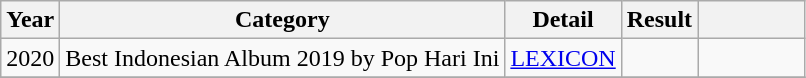<table class="wikitable">
<tr>
<th>Year</th>
<th>Category</th>
<th>Detail</th>
<th>Result</th>
<th scope="col" style="width:4em;"></th>
</tr>
<tr>
<td align="center" rowspan="1">2020</td>
<td>Best Indonesian Album 2019 by Pop Hari Ini</td>
<td><a href='#'>LEXICON</a></td>
<td></td>
<td></td>
</tr>
<tr>
</tr>
</table>
